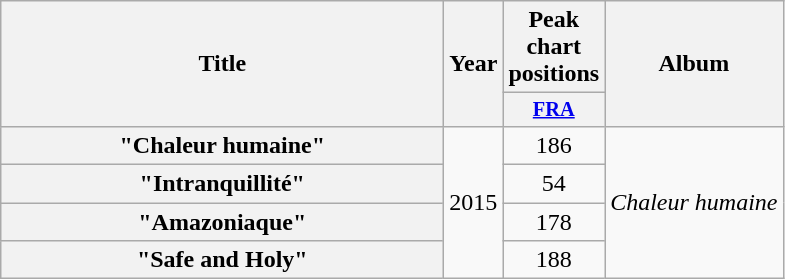<table class="wikitable plainrowheaders" style="text-align:center;" border="1">
<tr>
<th scope="col" rowspan="2" style="width:18em;">Title</th>
<th scope="col" rowspan="2" style="width:1em;">Year</th>
<th scope="col" colspan="1">Peak chart positions</th>
<th scope="col" rowspan="2">Album</th>
</tr>
<tr>
<th scope="col" style="width:3em;font-size:85%;"><a href='#'>FRA</a><br></th>
</tr>
<tr>
<th scope="row">"Chaleur humaine"</th>
<td rowspan="4">2015</td>
<td>186</td>
<td rowspan="4"><em>Chaleur humaine</em></td>
</tr>
<tr>
<th scope="row">"Intranquillité"</th>
<td>54</td>
</tr>
<tr>
<th scope="row">"Amazoniaque"</th>
<td>178</td>
</tr>
<tr>
<th scope="row">"Safe and Holy"</th>
<td>188</td>
</tr>
</table>
